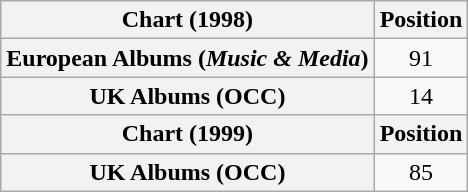<table class="wikitable plainrowheaders" style="text-align:center;">
<tr>
<th scope="column">Chart (1998)</th>
<th scope="column">Position</th>
</tr>
<tr>
<th scope="row">European Albums (<em>Music & Media</em>)</th>
<td>91</td>
</tr>
<tr>
<th scope="row">UK Albums (OCC)</th>
<td>14</td>
</tr>
<tr>
<th scope="column">Chart (1999)</th>
<th scope="column">Position</th>
</tr>
<tr>
<th scope="row">UK Albums (OCC)</th>
<td>85</td>
</tr>
</table>
